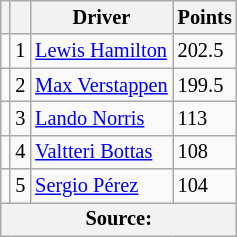<table class="wikitable" style="font-size: 85%;">
<tr>
<th scope="col"></th>
<th scope="col"></th>
<th scope="col">Driver</th>
<th scope="col">Points</th>
</tr>
<tr>
<td align="left"></td>
<td align="center">1</td>
<td> <a href='#'>Lewis Hamilton</a></td>
<td align="left">202.5</td>
</tr>
<tr>
<td align="left"></td>
<td align="center">2</td>
<td> <a href='#'>Max Verstappen</a></td>
<td align="left">199.5</td>
</tr>
<tr>
<td align="left"></td>
<td align="center">3</td>
<td> <a href='#'>Lando Norris</a></td>
<td align="left">113</td>
</tr>
<tr>
<td align="left"></td>
<td align="center">4</td>
<td> <a href='#'>Valtteri Bottas</a></td>
<td align="left">108</td>
</tr>
<tr>
<td align="left"></td>
<td align="center">5</td>
<td> <a href='#'>Sergio Pérez</a></td>
<td align="left">104</td>
</tr>
<tr>
<th colspan=4>Source:</th>
</tr>
</table>
